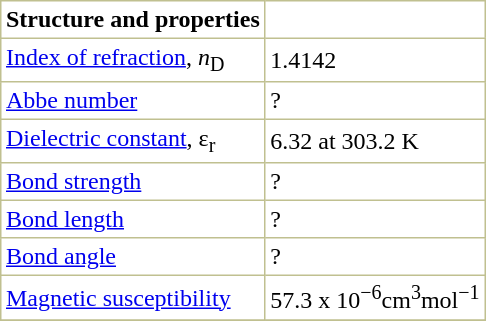<table border="1" cellspacing="0" cellpadding="3" style="margin: 0 0 0 0.5em; background: #FFFFFF; border-collapse: collapse; border-color: #C0C090;">
<tr>
<th>Structure and properties</th>
</tr>
<tr>
<td><a href='#'>Index of refraction</a>, <em>n</em><sub>D</sub></td>
<td>1.4142</td>
</tr>
<tr>
<td><a href='#'>Abbe number</a></td>
<td>? </td>
</tr>
<tr>
<td><a href='#'>Dielectric constant</a>, ε<sub>r</sub></td>
<td>6.32 at 303.2 K</td>
</tr>
<tr>
<td><a href='#'>Bond strength</a></td>
<td>? </td>
</tr>
<tr>
<td><a href='#'>Bond length</a></td>
<td>? </td>
</tr>
<tr>
<td><a href='#'>Bond angle</a></td>
<td>? </td>
</tr>
<tr>
<td><a href='#'>Magnetic susceptibility</a></td>
<td>57.3 x 10<sup>−6</sup>cm<sup>3</sup>mol<sup>−1</sup></td>
</tr>
<tr>
</tr>
</table>
